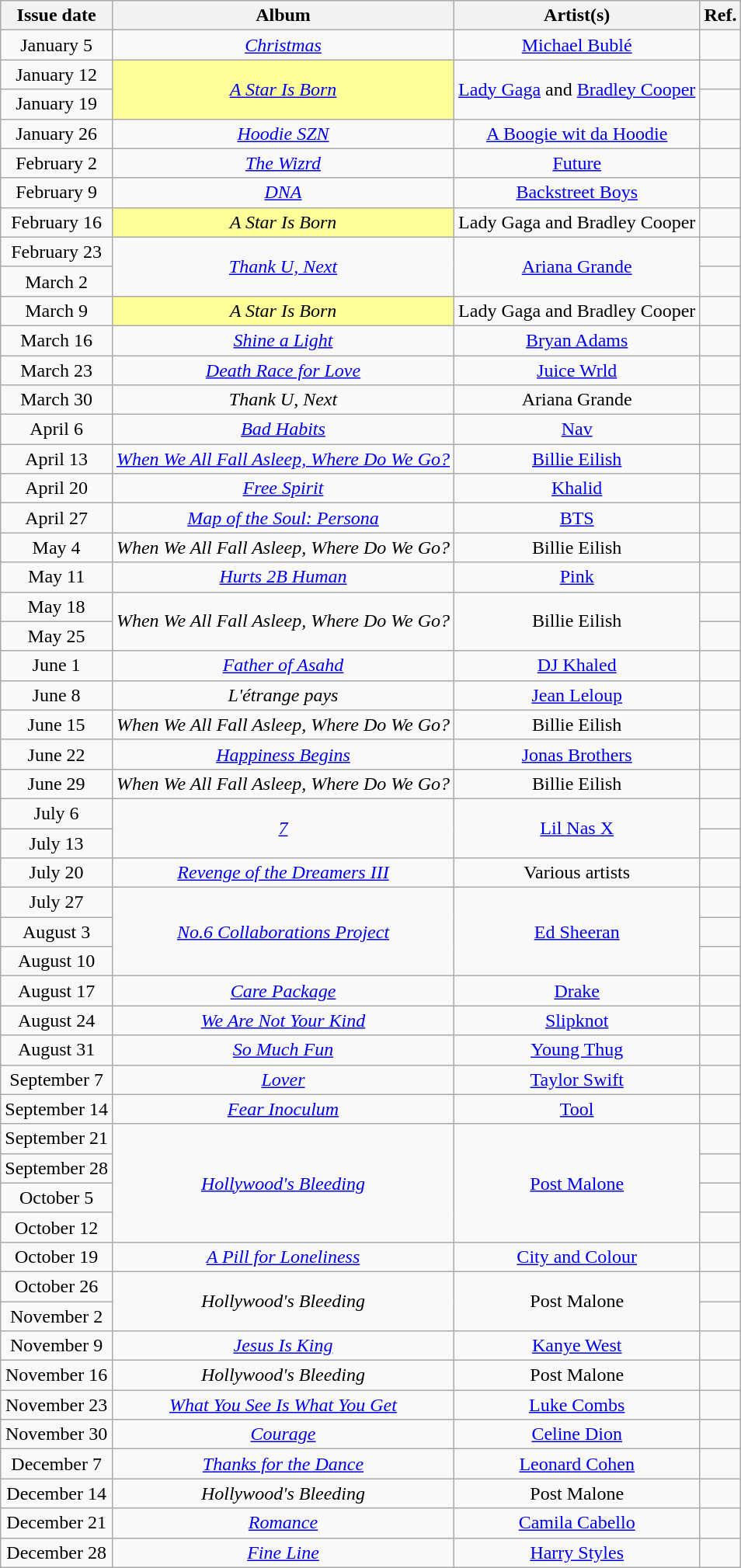<table class="wikitable plainrowheaders" style="text-align: center;">
<tr>
<th>Issue date</th>
<th>Album</th>
<th>Artist(s)</th>
<th>Ref.</th>
</tr>
<tr>
<td>January 5</td>
<td><em><a href='#'>Christmas</a></em></td>
<td><a href='#'>Michael Bublé</a></td>
<td></td>
</tr>
<tr>
<td>January 12</td>
<td rowspan="2" bgcolor=#FFFF99><em><a href='#'>A Star Is Born</a></em> </td>
<td rowspan="2"><a href='#'>Lady Gaga</a> and <a href='#'>Bradley Cooper</a></td>
<td></td>
</tr>
<tr>
<td>January 19</td>
<td></td>
</tr>
<tr>
<td>January 26</td>
<td><em><a href='#'>Hoodie SZN</a></em></td>
<td><a href='#'>A Boogie wit da Hoodie</a></td>
<td></td>
</tr>
<tr>
<td>February 2</td>
<td><em><a href='#'>The Wizrd</a></em></td>
<td><a href='#'>Future</a></td>
<td></td>
</tr>
<tr>
<td>February 9</td>
<td><em><a href='#'>DNA</a></em></td>
<td><a href='#'>Backstreet Boys</a></td>
<td></td>
</tr>
<tr>
<td>February 16</td>
<td bgcolor=#FFFF99><em>A Star Is Born</em> </td>
<td>Lady Gaga and Bradley Cooper</td>
<td></td>
</tr>
<tr>
<td>February 23</td>
<td rowspan="2"><em><a href='#'>Thank U, Next</a></em></td>
<td rowspan="2"><a href='#'>Ariana Grande</a></td>
<td></td>
</tr>
<tr>
<td>March 2</td>
<td></td>
</tr>
<tr>
<td>March 9</td>
<td bgcolor=#FFFF99><em>A Star Is Born</em> </td>
<td>Lady Gaga and Bradley Cooper</td>
<td></td>
</tr>
<tr>
<td>March 16</td>
<td><em><a href='#'>Shine a Light</a></em></td>
<td><a href='#'>Bryan Adams</a></td>
<td></td>
</tr>
<tr>
<td>March 23</td>
<td><em><a href='#'>Death Race for Love</a></em></td>
<td><a href='#'>Juice Wrld</a></td>
<td></td>
</tr>
<tr>
<td>March 30</td>
<td><em>Thank U, Next</em></td>
<td>Ariana Grande</td>
<td></td>
</tr>
<tr>
<td>April 6</td>
<td><em><a href='#'>Bad Habits</a></em></td>
<td><a href='#'>Nav</a></td>
<td></td>
</tr>
<tr>
<td>April 13</td>
<td><em><a href='#'>When We All Fall Asleep, Where Do We Go?</a></em></td>
<td><a href='#'>Billie Eilish</a></td>
<td></td>
</tr>
<tr>
<td>April 20</td>
<td><em><a href='#'>Free Spirit</a></em></td>
<td><a href='#'>Khalid</a></td>
<td></td>
</tr>
<tr>
<td>April 27</td>
<td><em><a href='#'>Map of the Soul: Persona</a></em></td>
<td><a href='#'>BTS</a></td>
<td></td>
</tr>
<tr>
<td>May 4</td>
<td><em>When We All Fall Asleep, Where Do We Go?</em></td>
<td>Billie Eilish</td>
<td></td>
</tr>
<tr>
<td>May 11</td>
<td><em><a href='#'>Hurts 2B Human</a></em></td>
<td><a href='#'>Pink</a></td>
<td></td>
</tr>
<tr>
<td>May 18</td>
<td rowspan="2"><em>When We All Fall Asleep, Where Do We Go?</em></td>
<td rowspan="2">Billie Eilish</td>
<td></td>
</tr>
<tr>
<td>May 25</td>
<td></td>
</tr>
<tr>
<td>June 1</td>
<td><em><a href='#'>Father of Asahd</a></em></td>
<td><a href='#'>DJ Khaled</a></td>
<td></td>
</tr>
<tr>
<td>June 8</td>
<td><em>L'étrange pays</em></td>
<td><a href='#'>Jean Leloup</a></td>
<td></td>
</tr>
<tr>
<td>June 15</td>
<td><em>When We All Fall Asleep, Where Do We Go?</em></td>
<td>Billie Eilish</td>
<td></td>
</tr>
<tr>
<td>June 22</td>
<td><em><a href='#'>Happiness Begins</a></em></td>
<td><a href='#'>Jonas Brothers</a></td>
<td></td>
</tr>
<tr>
<td>June 29</td>
<td><em>When We All Fall Asleep, Where Do We Go?</em></td>
<td>Billie Eilish</td>
<td></td>
</tr>
<tr>
<td>July 6</td>
<td rowspan="2"><em><a href='#'>7</a></em></td>
<td rowspan="2"><a href='#'>Lil Nas X</a></td>
<td></td>
</tr>
<tr>
<td>July 13</td>
<td></td>
</tr>
<tr>
<td>July 20</td>
<td><em><a href='#'>Revenge of the Dreamers III</a></em></td>
<td>Various artists</td>
<td></td>
</tr>
<tr>
<td>July 27</td>
<td rowspan="3"><em><a href='#'>No.6 Collaborations Project</a></em></td>
<td rowspan="3"><a href='#'>Ed Sheeran</a></td>
<td></td>
</tr>
<tr>
<td>August 3</td>
<td></td>
</tr>
<tr>
<td>August 10</td>
<td></td>
</tr>
<tr>
<td>August 17</td>
<td><em><a href='#'>Care Package</a></em></td>
<td><a href='#'>Drake</a></td>
<td></td>
</tr>
<tr>
<td>August 24</td>
<td><em><a href='#'>We Are Not Your Kind</a></em></td>
<td><a href='#'>Slipknot</a></td>
<td></td>
</tr>
<tr>
<td>August 31</td>
<td><em><a href='#'>So Much Fun</a></em></td>
<td><a href='#'>Young Thug</a></td>
<td></td>
</tr>
<tr>
<td>September 7</td>
<td><em><a href='#'>Lover</a></em></td>
<td><a href='#'>Taylor Swift</a></td>
<td></td>
</tr>
<tr>
<td>September 14</td>
<td><em><a href='#'>Fear Inoculum</a></em></td>
<td><a href='#'>Tool</a></td>
<td></td>
</tr>
<tr>
<td>September 21</td>
<td rowspan="4"><em><a href='#'>Hollywood's Bleeding</a></em></td>
<td rowspan="4"><a href='#'>Post Malone</a></td>
<td></td>
</tr>
<tr>
<td>September 28</td>
<td></td>
</tr>
<tr>
<td>October 5</td>
<td></td>
</tr>
<tr>
<td>October 12</td>
<td></td>
</tr>
<tr>
<td>October 19</td>
<td><em><a href='#'>A Pill for Loneliness</a></em></td>
<td><a href='#'>City and Colour</a></td>
<td></td>
</tr>
<tr>
<td>October 26</td>
<td rowspan="2"><em>Hollywood's Bleeding</em></td>
<td rowspan="2">Post Malone</td>
<td></td>
</tr>
<tr>
<td>November 2</td>
<td></td>
</tr>
<tr>
<td>November 9</td>
<td><em><a href='#'>Jesus Is King</a></em></td>
<td><a href='#'>Kanye West</a></td>
<td></td>
</tr>
<tr>
<td>November 16</td>
<td><em>Hollywood's Bleeding</em></td>
<td>Post Malone</td>
<td></td>
</tr>
<tr>
<td>November 23</td>
<td><em><a href='#'>What You See Is What You Get</a></em></td>
<td><a href='#'>Luke Combs</a></td>
<td></td>
</tr>
<tr>
<td>November 30</td>
<td><em><a href='#'>Courage</a></em></td>
<td><a href='#'>Celine Dion</a></td>
<td></td>
</tr>
<tr>
<td>December 7</td>
<td><em><a href='#'>Thanks for the Dance</a></em></td>
<td><a href='#'>Leonard Cohen</a></td>
<td></td>
</tr>
<tr>
<td>December 14</td>
<td><em>Hollywood's Bleeding</em></td>
<td>Post Malone</td>
<td></td>
</tr>
<tr>
<td>December 21</td>
<td><em><a href='#'>Romance</a></em></td>
<td><a href='#'>Camila Cabello</a></td>
<td></td>
</tr>
<tr>
<td>December 28</td>
<td><em><a href='#'>Fine Line</a></em></td>
<td><a href='#'>Harry Styles</a></td>
<td></td>
</tr>
</table>
